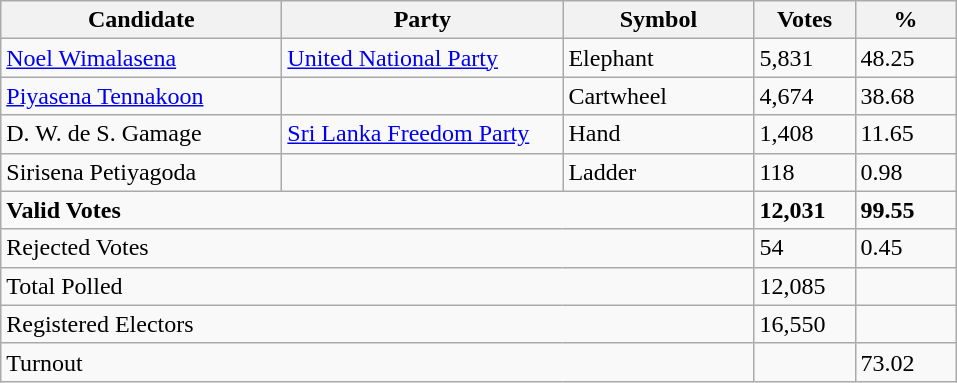<table class="wikitable" border="1" style="text-align:right;">
<tr>
<th align=left width="180">Candidate</th>
<th align=left width="180">Party</th>
<th align=left width="120">Symbol</th>
<th align=left width="60">Votes</th>
<th align=left width="60">%</th>
</tr>
<tr>
<td align=left><a href='#'>Noel Wimalasena</a></td>
<td align=left><a href='#'>United National Party</a></td>
<td align=left>Elephant</td>
<td align=left>5,831</td>
<td align=left>48.25</td>
</tr>
<tr>
<td align=left><a href='#'>Piyasena Tennakoon</a></td>
<td align=left></td>
<td align=left>Cartwheel</td>
<td align=left>4,674</td>
<td align=left>38.68</td>
</tr>
<tr>
<td align=left>D. W. de S. Gamage</td>
<td align=left><a href='#'>Sri Lanka Freedom Party</a></td>
<td align=left>Hand</td>
<td align=left>1,408</td>
<td align=left>11.65</td>
</tr>
<tr>
<td align=left>Sirisena Petiyagoda</td>
<td align=left></td>
<td Align=left>Ladder</td>
<td align=left>118</td>
<td align=left>0.98</td>
</tr>
<tr>
<td align=left colspan=3><strong>Valid Votes</strong></td>
<td align=left><strong>12,031 </strong></td>
<td align=left><strong>99.55</strong></td>
</tr>
<tr>
<td align=left colspan=3>Rejected Votes</td>
<td align=left>54</td>
<td align=left>0.45</td>
</tr>
<tr>
<td align=left colspan=3>Total Polled</td>
<td align=left>12,085</td>
<td></td>
</tr>
<tr>
<td align=left colspan=3>Registered Electors</td>
<td align=left>16,550</td>
<td></td>
</tr>
<tr>
<td align=left colspan=3>Turnout</td>
<td></td>
<td align=left>73.02</td>
</tr>
</table>
